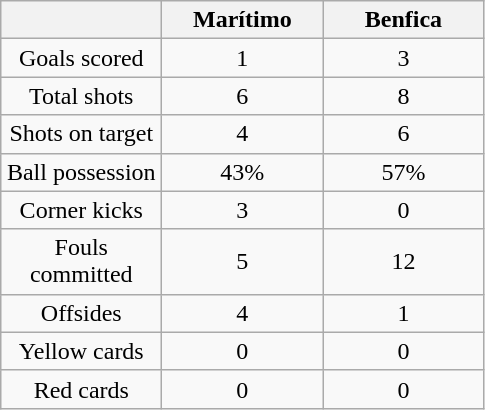<table class="wikitable" style="text-align:center">
<tr>
<th width="100"></th>
<th width="100">Marítimo</th>
<th width="100">Benfica</th>
</tr>
<tr>
<td>Goals scored</td>
<td>1</td>
<td>3</td>
</tr>
<tr>
<td>Total shots</td>
<td>6</td>
<td>8</td>
</tr>
<tr>
<td>Shots on target</td>
<td>4</td>
<td>6</td>
</tr>
<tr>
<td>Ball possession</td>
<td>43%</td>
<td>57%</td>
</tr>
<tr>
<td>Corner kicks</td>
<td>3</td>
<td>0</td>
</tr>
<tr>
<td>Fouls committed</td>
<td>5</td>
<td>12</td>
</tr>
<tr>
<td>Offsides</td>
<td>4</td>
<td>1</td>
</tr>
<tr>
<td>Yellow cards</td>
<td>0</td>
<td>0</td>
</tr>
<tr>
<td>Red cards</td>
<td>0</td>
<td>0</td>
</tr>
</table>
